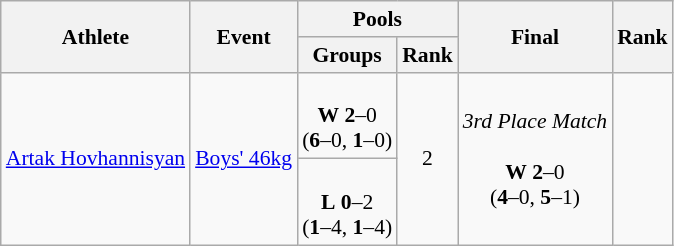<table class="wikitable" style="text-align:left; font-size:90%">
<tr>
<th rowspan="2">Athlete</th>
<th rowspan="2">Event</th>
<th colspan="2">Pools</th>
<th rowspan="2">Final</th>
<th rowspan="2">Rank</th>
</tr>
<tr>
<th>Groups</th>
<th>Rank</th>
</tr>
<tr>
<td rowspan="2"><a href='#'>Artak Hovhannisyan</a></td>
<td rowspan="2"><a href='#'>Boys' 46kg</a></td>
<td align=center><br><strong>W</strong> <strong>2</strong>–0<br>(<strong>6</strong>–0, <strong>1</strong>–0)</td>
<td rowspan="2" align=center>2</td>
<td align=center rowspan=2><em>3rd Place Match</em><br><br><strong>W</strong> <strong>2</strong>–0<br>(<strong>4</strong>–0, <strong>5</strong>–1)</td>
<td rowspan="2" align="center"></td>
</tr>
<tr>
<td align=center><br><strong>L</strong> <strong>0</strong>–2<br>(<strong>1</strong>–4, <strong>1</strong>–4)</td>
</tr>
</table>
